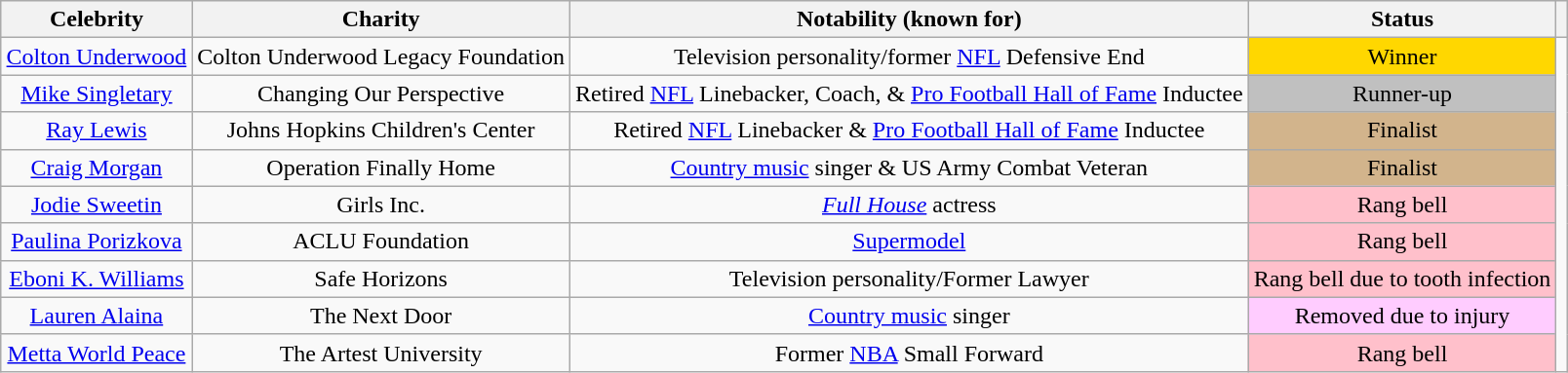<table class="wikitable sortable" style="text-align: center; margin:auto">
<tr>
<th>Celebrity</th>
<th>Charity</th>
<th>Notability (known for)</th>
<th>Status</th>
<th class="unsortable"></th>
</tr>
<tr>
<td><a href='#'>Colton Underwood</a></td>
<td>Colton Underwood Legacy Foundation</td>
<td>Television personality/former <a href='#'>NFL</a> Defensive End</td>
<td style="background:gold">Winner <br> </td>
<td rowspan=9></td>
</tr>
<tr>
<td><a href='#'>Mike Singletary</a></td>
<td>Changing Our Perspective</td>
<td>Retired <a href='#'>NFL</a> Linebacker, Coach, & <a href='#'>Pro Football Hall of Fame</a> Inductee</td>
<td style="background:silver">Runner-up <br> </td>
</tr>
<tr>
<td><a href='#'>Ray Lewis</a></td>
<td>Johns Hopkins Children's Center</td>
<td>Retired <a href='#'>NFL</a> Linebacker & <a href='#'>Pro Football Hall of Fame</a> Inductee</td>
<td style="background:tan">Finalist <br> </td>
</tr>
<tr>
<td><a href='#'>Craig Morgan</a></td>
<td>Operation Finally Home</td>
<td><a href='#'>Country music</a> singer & US Army Combat Veteran</td>
<td style="background:tan">Finalist <br> </td>
</tr>
<tr>
<td><a href='#'>Jodie Sweetin</a></td>
<td>Girls Inc.</td>
<td><em><a href='#'>Full House</a></em> actress</td>
<td style="background:pink">Rang bell <br> </td>
</tr>
<tr>
<td><a href='#'>Paulina Porizkova</a></td>
<td>ACLU Foundation</td>
<td><a href='#'>Supermodel</a></td>
<td style="background:pink">Rang bell <br> </td>
</tr>
<tr>
<td><a href='#'>Eboni K. Williams</a></td>
<td>Safe Horizons</td>
<td>Television personality/Former Lawyer</td>
<td style="background:pink">Rang bell due to tooth infection <br> </td>
</tr>
<tr>
<td><a href='#'>Lauren Alaina</a></td>
<td>The Next Door</td>
<td><a href='#'>Country music</a> singer</td>
<td style="background:#fcf">Removed due to injury <br> </td>
</tr>
<tr>
<td><a href='#'>Metta World Peace</a></td>
<td>The Artest University</td>
<td>Former <a href='#'>NBA</a> Small Forward</td>
<td style="background:pink">Rang bell <br> </td>
</tr>
</table>
